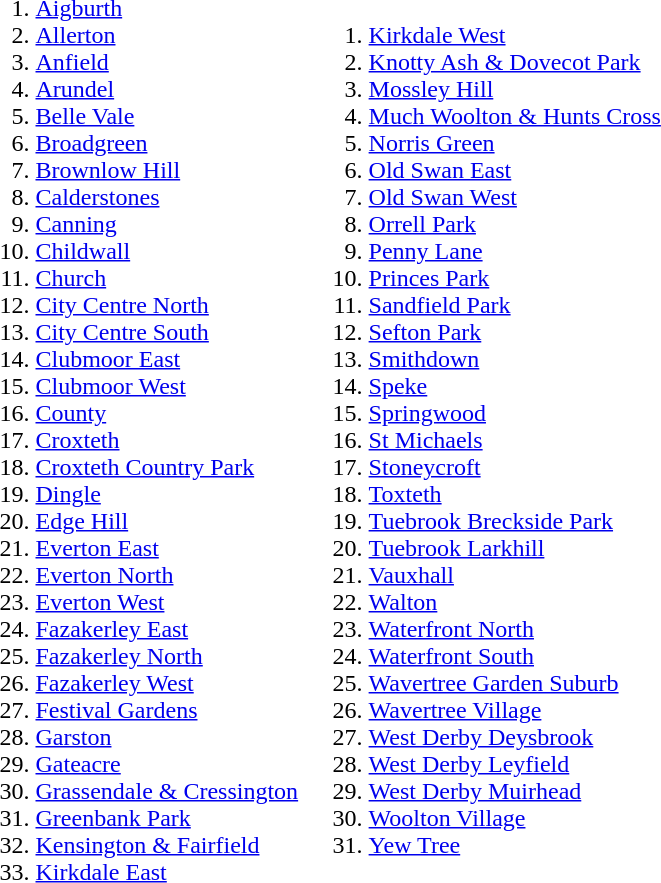<table class=style="margin:0 auto;">
<tr>
<td style="padding-right:0em;"><ol><br><li><a href='#'>Aigburth</a></li>
<li><a href='#'>Allerton</a></li>
<li><a href='#'>Anfield</a></li>
<li><a href='#'>Arundel</a></li>
<li><a href='#'>Belle Vale</a></li>
<li><a href='#'>Broadgreen</a></li>
<li><a href='#'>Brownlow Hill</a></li>
<li><a href='#'>Calderstones</a></li>
<li><a href='#'>Canning</a></li>
<li><a href='#'>Childwall</a></li>
<li><a href='#'>Church</a></li>
<li><a href='#'>City Centre North</a></li>
<li><a href='#'>City Centre South</a></li>
<li><a href='#'>Clubmoor East</a></li>
<li><a href='#'>Clubmoor West</a></li>
<li><a href='#'>County</a></li>
<li><a href='#'>Croxteth</a></li>
<li><a href='#'>Croxteth Country Park</a></li>
<li><a href='#'>Dingle</a></li>
<li><a href='#'>Edge Hill</a></li>
<li><a href='#'>Everton East</a></li>
<li><a href='#'>Everton North</a></li>
<li><a href='#'>Everton West</a></li>
<li><a href='#'>Fazakerley East</a></li>
<li><a href='#'>Fazakerley North</a></li>
<li><a href='#'>Fazakerley West</a></li>
<li><a href='#'>Festival Gardens</a></li>
<li><a href='#'>Garston</a></li>
<li><a href='#'>Gateacre</a></li>
<li><a href='#'>Grassendale & Cressington</a></li>
<li><a href='#'>Greenbank Park</a></li>
<li><a href='#'>Kensington & Fairfield</a></li>
<li><a href='#'>Kirkdale East</a></li>
</ol></td>
<td style=class="toccolours"></td>
<td><ol><br><li><a href='#'>Kirkdale West</a></li>
<li><a href='#'>Knotty Ash & Dovecot Park</a></li>
<li><a href='#'>Mossley Hill</a></li>
<li><a href='#'>Much Woolton & Hunts Cross</a></li>
<li><a href='#'>Norris Green</a></li>
<li><a href='#'>Old Swan East</a></li>
<li><a href='#'>Old Swan West</a></li>
<li><a href='#'>Orrell Park</a></li>
<li><a href='#'>Penny Lane</a></li>
<li><a href='#'>Princes Park</a></li>
<li><a href='#'>Sandfield Park</a></li>
<li><a href='#'>Sefton Park</a></li>
<li><a href='#'>Smithdown</a></li>
<li><a href='#'>Speke</a></li>
<li><a href='#'>Springwood</a></li>
<li><a href='#'>St Michaels</a></li>
<li><a href='#'>Stoneycroft</a></li>
<li><a href='#'>Toxteth</a></li>
<li><a href='#'>Tuebrook Breckside Park</a></li>
<li><a href='#'>Tuebrook Larkhill</a></li>
<li><a href='#'>Vauxhall</a></li>
<li><a href='#'>Walton</a></li>
<li><a href='#'>Waterfront North</a></li>
<li><a href='#'>Waterfront South</a></li>
<li><a href='#'>Wavertree Garden Suburb</a></li>
<li><a href='#'>Wavertree Village</a></li>
<li><a href='#'>West Derby Deysbrook</a></li>
<li><a href='#'>West Derby Leyfield</a></li>
<li><a href='#'>West Derby Muirhead</a></li>
<li><a href='#'>Woolton Village</a></li>
<li><a href='#'>Yew Tree</a></li>
</ol></td>
</tr>
</table>
